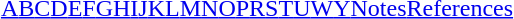<table id="toc" class="toc" summary="Class" align="center" style="text-align:center;">
<tr>
<th></th>
</tr>
<tr>
<td><a href='#'>A</a><a href='#'>B</a><a href='#'>C</a><a href='#'>D</a><a href='#'>E</a><a href='#'>F</a><a href='#'>G</a><a href='#'>H</a><a href='#'>I</a><a href='#'>J</a><a href='#'>K</a><a href='#'>L</a><a href='#'>M</a><a href='#'>N</a><a href='#'>O</a><a href='#'>P</a><a href='#'>R</a><a href='#'>S</a><a href='#'>T</a><a href='#'>U</a><a href='#'>W</a><a href='#'>Y</a><a href='#'>Notes</a><a href='#'>References</a></td>
</tr>
</table>
